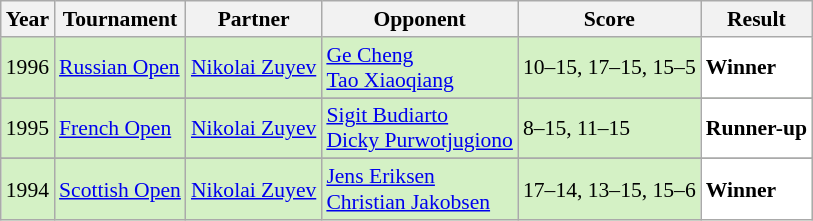<table class="sortable wikitable" style="font-size: 90%;">
<tr>
<th>Year</th>
<th>Tournament</th>
<th>Partner</th>
<th>Opponent</th>
<th>Score</th>
<th>Result</th>
</tr>
<tr style="background:#D4F1C5">
<td align="center">1996</td>
<td align="left"><a href='#'>Russian Open</a></td>
<td align="left"> <a href='#'>Nikolai Zuyev</a></td>
<td align="left"> <a href='#'>Ge Cheng</a> <br>  <a href='#'>Tao Xiaoqiang</a></td>
<td align="left">10–15, 17–15, 15–5</td>
<td style="text-align:left; background:white"> <strong>Winner</strong></td>
</tr>
<tr>
</tr>
<tr style="background:#D4F1C5">
<td align="center">1995</td>
<td align="left"><a href='#'>French Open</a></td>
<td align="left"> <a href='#'>Nikolai Zuyev</a></td>
<td align="left"> <a href='#'>Sigit Budiarto</a> <br>  <a href='#'>Dicky Purwotjugiono</a></td>
<td align="left">8–15, 11–15</td>
<td style="text-align:left; background:white"> <strong>Runner-up</strong></td>
</tr>
<tr>
</tr>
<tr style="background:#D4F1C5">
<td align="center">1994</td>
<td align="left"><a href='#'>Scottish Open</a></td>
<td align="left"> <a href='#'>Nikolai Zuyev</a></td>
<td align="left"> <a href='#'>Jens Eriksen</a> <br>  <a href='#'>Christian Jakobsen</a></td>
<td align="left">17–14, 13–15, 15–6</td>
<td style="text-align:left; background:white"> <strong>Winner</strong></td>
</tr>
</table>
